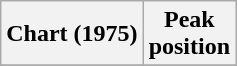<table class="wikitable sortable plainrowheaders" style="text-align:center">
<tr>
<th scope="col">Chart (1975)</th>
<th scope="col">Peak<br>position</th>
</tr>
<tr>
</tr>
</table>
